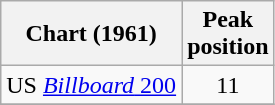<table class="wikitable">
<tr>
<th>Chart (1961)</th>
<th>Peak<br>position</th>
</tr>
<tr>
<td>US <a href='#'><em>Billboard</em> 200</a></td>
<td align="center">11</td>
</tr>
<tr>
</tr>
</table>
